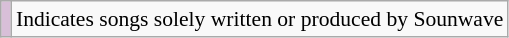<table class="wikitable sortable" style="font-size:90%;">
<tr>
<td style="background-color:#D8BFD8"></td>
<td>Indicates songs solely written or produced by Sounwave</td>
</tr>
</table>
